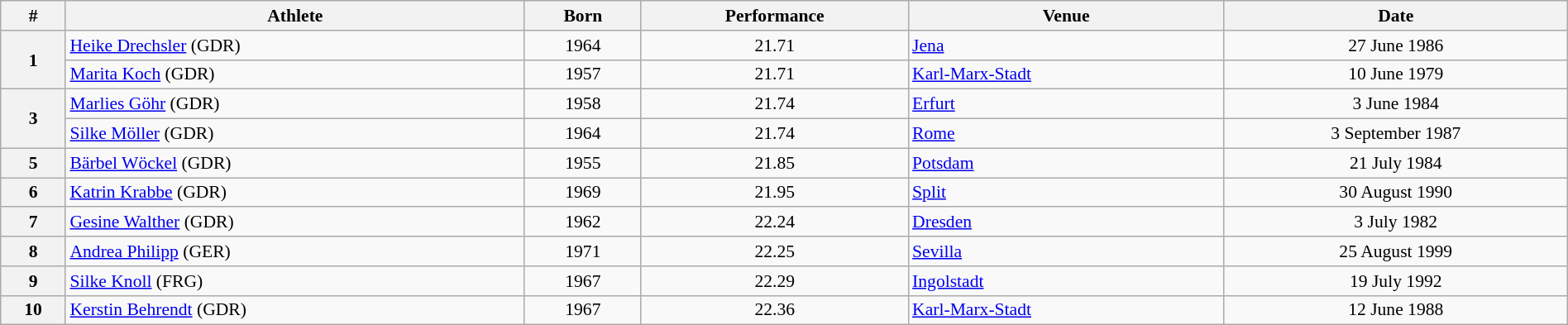<table class="wikitable" width=100% style="font-size:90%; text-align:center;">
<tr>
<th>#</th>
<th>Athlete</th>
<th>Born</th>
<th>Performance</th>
<th>Venue</th>
<th>Date</th>
</tr>
<tr>
<th rowspan=2>1</th>
<td align=left><a href='#'>Heike Drechsler</a> (GDR)</td>
<td>1964</td>
<td>21.71</td>
<td align=left> <a href='#'>Jena</a></td>
<td>27 June 1986</td>
</tr>
<tr>
<td align=left><a href='#'>Marita Koch</a> (GDR)</td>
<td>1957</td>
<td>21.71</td>
<td align=left> <a href='#'>Karl-Marx-Stadt</a></td>
<td>10 June 1979</td>
</tr>
<tr>
<th rowspan=2>3</th>
<td align=left><a href='#'>Marlies Göhr</a> (GDR)</td>
<td>1958</td>
<td>21.74</td>
<td align=left> <a href='#'>Erfurt</a></td>
<td>3 June 1984</td>
</tr>
<tr>
<td align=left><a href='#'>Silke Möller</a> (GDR)</td>
<td>1964</td>
<td>21.74</td>
<td align=left> <a href='#'>Rome</a></td>
<td>3 September 1987</td>
</tr>
<tr>
<th>5</th>
<td align=left><a href='#'>Bärbel Wöckel</a> (GDR)</td>
<td>1955</td>
<td>21.85</td>
<td align=left> <a href='#'>Potsdam</a></td>
<td>21 July 1984</td>
</tr>
<tr>
<th>6</th>
<td align=left><a href='#'>Katrin Krabbe</a> (GDR)</td>
<td>1969</td>
<td>21.95</td>
<td align=left> <a href='#'>Split</a></td>
<td>30 August 1990</td>
</tr>
<tr>
<th>7</th>
<td align=left><a href='#'>Gesine Walther</a> (GDR)</td>
<td>1962</td>
<td>22.24</td>
<td align=left> <a href='#'>Dresden</a></td>
<td>3 July 1982</td>
</tr>
<tr>
<th>8</th>
<td align=left><a href='#'>Andrea Philipp</a> (GER)</td>
<td>1971</td>
<td>22.25</td>
<td align=left> <a href='#'>Sevilla</a></td>
<td>25 August 1999</td>
</tr>
<tr>
<th>9</th>
<td align=left><a href='#'>Silke Knoll</a> (FRG)</td>
<td>1967</td>
<td>22.29</td>
<td align=left> <a href='#'>Ingolstadt</a></td>
<td>19 July 1992</td>
</tr>
<tr>
<th>10</th>
<td align=left><a href='#'>Kerstin Behrendt</a> (GDR)</td>
<td>1967</td>
<td>22.36</td>
<td align=left> <a href='#'>Karl-Marx-Stadt</a></td>
<td>12 June 1988</td>
</tr>
</table>
